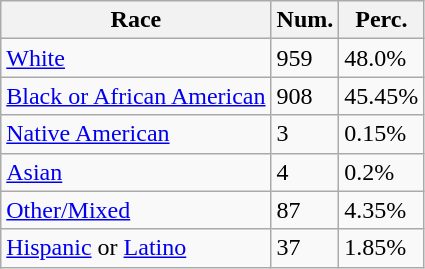<table class="wikitable">
<tr>
<th>Race</th>
<th>Num.</th>
<th>Perc.</th>
</tr>
<tr>
<td><a href='#'>White</a></td>
<td>959</td>
<td>48.0%</td>
</tr>
<tr>
<td><a href='#'>Black or African American</a></td>
<td>908</td>
<td>45.45%</td>
</tr>
<tr>
<td><a href='#'>Native American</a></td>
<td>3</td>
<td>0.15%</td>
</tr>
<tr>
<td><a href='#'>Asian</a></td>
<td>4</td>
<td>0.2%</td>
</tr>
<tr>
<td><a href='#'>Other/Mixed</a></td>
<td>87</td>
<td>4.35%</td>
</tr>
<tr>
<td><a href='#'>Hispanic</a> or <a href='#'>Latino</a></td>
<td>37</td>
<td>1.85%</td>
</tr>
</table>
